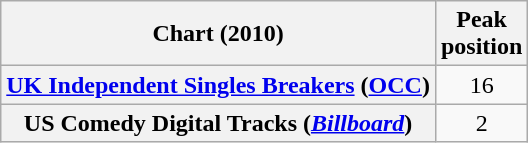<table class="wikitable sortable plainrowheaders" style="text-align:center;">
<tr>
<th scope="col">Chart (2010)</th>
<th scope="col">Peak<br>position</th>
</tr>
<tr>
<th scope="row"><a href='#'>UK Independent Singles Breakers</a> (<a href='#'>OCC</a>)</th>
<td>16</td>
</tr>
<tr>
<th scope="row">US Comedy Digital Tracks (<em><a href='#'>Billboard</a></em>)</th>
<td align="center">2</td>
</tr>
</table>
